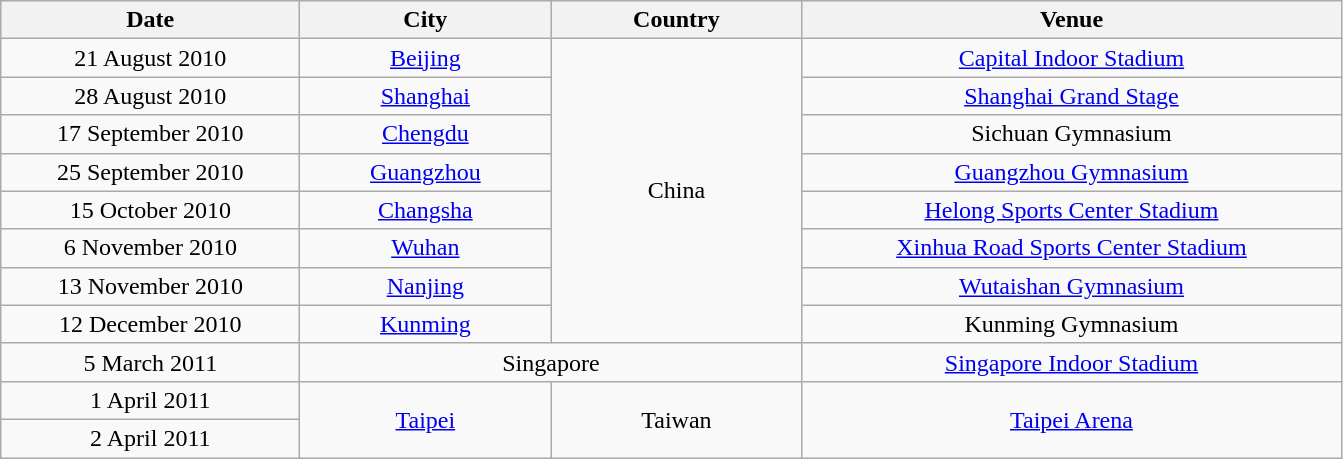<table class="wikitable plainrowheaders" style="text-align:center;">
<tr>
<th scope="col" style="width:12em;">Date</th>
<th scope="col" style="width:10em;">City</th>
<th scope="col" style="width:10em;">Country</th>
<th scope="col" style="width:22em;">Venue</th>
</tr>
<tr>
<td>21 August 2010</td>
<td><a href='#'>Beijing</a></td>
<td rowspan="8">China</td>
<td><a href='#'>Capital Indoor Stadium</a></td>
</tr>
<tr>
<td>28 August 2010</td>
<td><a href='#'>Shanghai</a></td>
<td><a href='#'>Shanghai Grand Stage</a></td>
</tr>
<tr>
<td>17 September 2010</td>
<td><a href='#'>Chengdu</a></td>
<td>Sichuan Gymnasium</td>
</tr>
<tr>
<td>25 September 2010</td>
<td><a href='#'>Guangzhou</a></td>
<td><a href='#'>Guangzhou Gymnasium</a></td>
</tr>
<tr>
<td>15 October 2010</td>
<td><a href='#'>Changsha</a></td>
<td><a href='#'>Helong Sports Center Stadium</a></td>
</tr>
<tr>
<td>6 November 2010</td>
<td><a href='#'>Wuhan</a></td>
<td><a href='#'>Xinhua Road Sports Center Stadium</a></td>
</tr>
<tr>
<td>13 November 2010</td>
<td><a href='#'>Nanjing</a></td>
<td><a href='#'>Wutaishan Gymnasium</a></td>
</tr>
<tr>
<td>12 December 2010</td>
<td><a href='#'>Kunming</a></td>
<td>Kunming Gymnasium</td>
</tr>
<tr>
<td>5 March 2011</td>
<td colspan="2">Singapore</td>
<td><a href='#'>Singapore Indoor Stadium</a></td>
</tr>
<tr>
<td>1 April 2011</td>
<td rowspan="2"><a href='#'>Taipei</a></td>
<td rowspan="2">Taiwan</td>
<td rowspan="2"><a href='#'>Taipei Arena</a></td>
</tr>
<tr>
<td>2 April 2011</td>
</tr>
</table>
